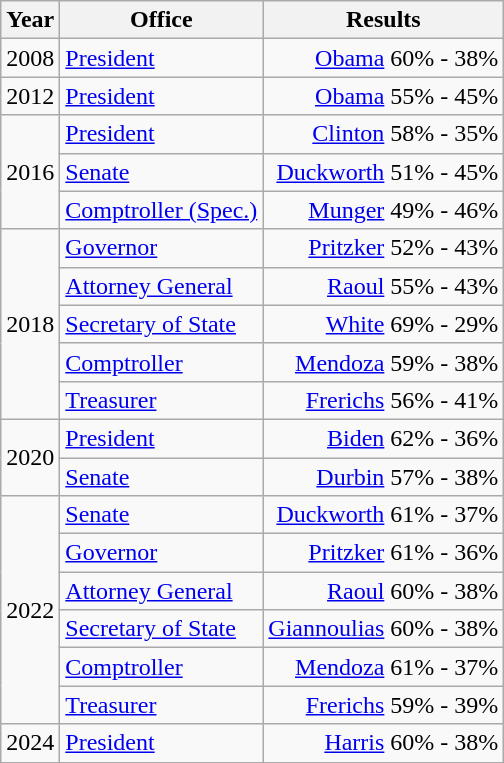<table class=wikitable>
<tr>
<th>Year</th>
<th>Office</th>
<th>Results</th>
</tr>
<tr>
<td>2008</td>
<td><a href='#'>President</a></td>
<td align="right" ><a href='#'>Obama</a> 60% - 38%</td>
</tr>
<tr>
<td>2012</td>
<td><a href='#'>President</a></td>
<td align="right" ><a href='#'>Obama</a> 55% - 45%</td>
</tr>
<tr>
<td rowspan=3>2016</td>
<td><a href='#'>President</a></td>
<td align="right" ><a href='#'>Clinton</a> 58% - 35%</td>
</tr>
<tr>
<td><a href='#'>Senate</a></td>
<td align="right" ><a href='#'>Duckworth</a> 51% - 45%</td>
</tr>
<tr>
<td><a href='#'>Comptroller (Spec.)</a></td>
<td align="right" ><a href='#'>Munger</a> 49% - 46%</td>
</tr>
<tr>
<td rowspan=5>2018</td>
<td><a href='#'>Governor</a></td>
<td align="right" ><a href='#'>Pritzker</a> 52% - 43%</td>
</tr>
<tr>
<td><a href='#'>Attorney General</a></td>
<td align="right" ><a href='#'>Raoul</a> 55% - 43%</td>
</tr>
<tr>
<td><a href='#'>Secretary of State</a></td>
<td align="right" ><a href='#'>White</a> 69% - 29%</td>
</tr>
<tr>
<td><a href='#'>Comptroller</a></td>
<td align="right" ><a href='#'>Mendoza</a> 59% - 38%</td>
</tr>
<tr>
<td><a href='#'>Treasurer</a></td>
<td align="right" ><a href='#'>Frerichs</a> 56% - 41%</td>
</tr>
<tr>
<td rowspan=2>2020</td>
<td><a href='#'>President</a></td>
<td align="right" ><a href='#'>Biden</a> 62% - 36%</td>
</tr>
<tr>
<td><a href='#'>Senate</a></td>
<td align="right" ><a href='#'>Durbin</a> 57% - 38%</td>
</tr>
<tr>
<td rowspan=6>2022</td>
<td><a href='#'>Senate</a></td>
<td align="right" ><a href='#'>Duckworth</a> 61% - 37%</td>
</tr>
<tr>
<td><a href='#'>Governor</a></td>
<td align="right" ><a href='#'>Pritzker</a> 61% - 36%</td>
</tr>
<tr>
<td><a href='#'>Attorney General</a></td>
<td align="right" ><a href='#'>Raoul</a> 60% - 38%</td>
</tr>
<tr>
<td><a href='#'>Secretary of State</a></td>
<td align="right" ><a href='#'>Giannoulias</a> 60% - 38%</td>
</tr>
<tr>
<td><a href='#'>Comptroller</a></td>
<td align="right" ><a href='#'>Mendoza</a> 61% - 37%</td>
</tr>
<tr>
<td><a href='#'>Treasurer</a></td>
<td align="right" ><a href='#'>Frerichs</a> 59% - 39%</td>
</tr>
<tr>
<td>2024</td>
<td><a href='#'>President</a></td>
<td align="right" ><a href='#'>Harris</a> 60% - 38%</td>
</tr>
</table>
